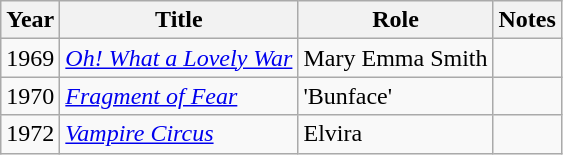<table class="wikitable">
<tr>
<th>Year</th>
<th>Title</th>
<th>Role</th>
<th>Notes</th>
</tr>
<tr>
<td>1969</td>
<td><em><a href='#'>Oh! What a Lovely War</a></em></td>
<td>Mary Emma Smith</td>
<td></td>
</tr>
<tr>
<td>1970</td>
<td><em><a href='#'>Fragment of Fear</a></em></td>
<td>'Bunface'</td>
<td></td>
</tr>
<tr>
<td>1972</td>
<td><em><a href='#'>Vampire Circus</a></em></td>
<td>Elvira</td>
<td></td>
</tr>
</table>
